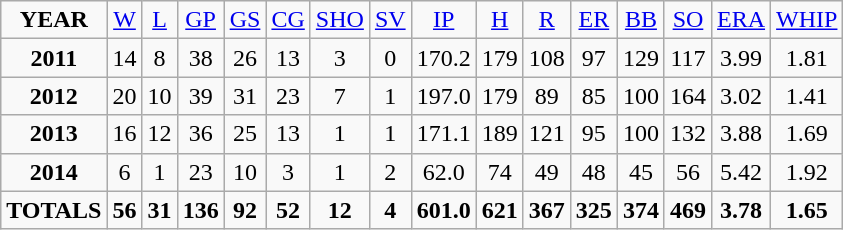<table class="wikitable">
<tr align=center>
<td><strong>YEAR</strong></td>
<td><a href='#'>W</a></td>
<td><a href='#'>L</a></td>
<td><a href='#'>GP</a></td>
<td><a href='#'>GS</a></td>
<td><a href='#'>CG</a></td>
<td><a href='#'>SHO</a></td>
<td><a href='#'>SV</a></td>
<td><a href='#'>IP</a></td>
<td><a href='#'>H</a></td>
<td><a href='#'>R</a></td>
<td><a href='#'>ER</a></td>
<td><a href='#'>BB</a></td>
<td><a href='#'>SO</a></td>
<td><a href='#'>ERA</a></td>
<td><a href='#'>WHIP</a></td>
</tr>
<tr align=center>
<td><strong>2011</strong></td>
<td>14</td>
<td>8</td>
<td>38</td>
<td>26</td>
<td>13</td>
<td>3</td>
<td>0</td>
<td>170.2</td>
<td>179</td>
<td>108</td>
<td>97</td>
<td>129</td>
<td>117</td>
<td>3.99</td>
<td>1.81</td>
</tr>
<tr align=center>
<td><strong>2012</strong></td>
<td>20</td>
<td>10</td>
<td>39</td>
<td>31</td>
<td>23</td>
<td>7</td>
<td>1</td>
<td>197.0</td>
<td>179</td>
<td>89</td>
<td>85</td>
<td>100</td>
<td>164</td>
<td>3.02</td>
<td>1.41</td>
</tr>
<tr align=center>
<td><strong>2013</strong></td>
<td>16</td>
<td>12</td>
<td>36</td>
<td>25</td>
<td>13</td>
<td>1</td>
<td>1</td>
<td>171.1</td>
<td>189</td>
<td>121</td>
<td>95</td>
<td>100</td>
<td>132</td>
<td>3.88</td>
<td>1.69</td>
</tr>
<tr align=center>
<td><strong>2014</strong></td>
<td>6</td>
<td>1</td>
<td>23</td>
<td>10</td>
<td>3</td>
<td>1</td>
<td>2</td>
<td>62.0</td>
<td>74</td>
<td>49</td>
<td>48</td>
<td>45</td>
<td>56</td>
<td>5.42</td>
<td>1.92</td>
</tr>
<tr align=center>
<td><strong>TOTALS</strong></td>
<td><strong>56</strong></td>
<td><strong>31</strong></td>
<td><strong>136</strong></td>
<td><strong>92</strong></td>
<td><strong>52</strong></td>
<td><strong>12</strong></td>
<td><strong>4</strong></td>
<td><strong>601.0</strong></td>
<td><strong>621</strong></td>
<td><strong>367</strong></td>
<td><strong>325</strong></td>
<td><strong>374</strong></td>
<td><strong>469</strong></td>
<td><strong>3.78</strong></td>
<td><strong>1.65</strong></td>
</tr>
</table>
